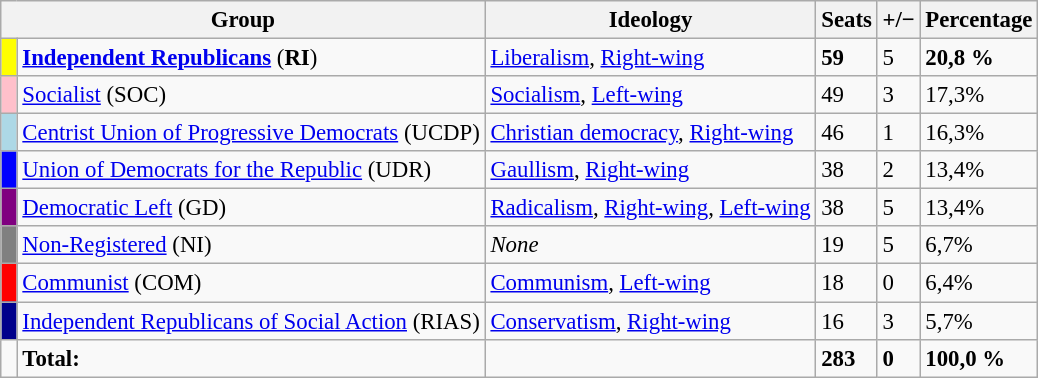<table class="wikitable" style="font-size: 95%">
<tr>
<th colspan=2>Group</th>
<th>Ideology</th>
<th>Seats</th>
<th>+/−</th>
<th>Percentage</th>
</tr>
<tr>
<td bgcolor="yellow"> </td>
<td><strong><a href='#'>Independent Republicans</a></strong> (<strong>RI</strong>)</td>
<td><a href='#'>Liberalism</a>, <a href='#'>Right-wing</a></td>
<td><strong>59</strong></td>
<td>5</td>
<td><strong>20,8 %</strong></td>
</tr>
<tr>
<td bgcolor="pink"> </td>
<td><a href='#'>Socialist</a> (SOC)</td>
<td><a href='#'>Socialism</a>, <a href='#'>Left-wing</a></td>
<td>49</td>
<td>3</td>
<td>17,3%</td>
</tr>
<tr>
<td bgcolor="lightblue"> </td>
<td><a href='#'>Centrist Union of Progressive Democrats</a> (UCDP)</td>
<td><a href='#'>Christian democracy</a>, <a href='#'>Right-wing</a></td>
<td>46</td>
<td>1</td>
<td>16,3%</td>
</tr>
<tr>
<td bgcolor="blue"> </td>
<td><a href='#'>Union of Democrats for the Republic</a> (UDR)</td>
<td><a href='#'>Gaullism</a>, <a href='#'>Right-wing</a></td>
<td>38</td>
<td>2</td>
<td>13,4%</td>
</tr>
<tr>
<td bgcolor="purple"> </td>
<td><a href='#'>Democratic Left</a> (GD)</td>
<td><a href='#'>Radicalism</a>, <a href='#'>Right-wing</a>, <a href='#'>Left-wing</a></td>
<td>38</td>
<td>5</td>
<td>13,4%</td>
</tr>
<tr>
<td bgcolor="gray"> </td>
<td><a href='#'>Non-Registered</a> (NI)</td>
<td><em>None</em></td>
<td>19</td>
<td>5</td>
<td>6,7%</td>
</tr>
<tr>
<td bgcolor="red"> </td>
<td><a href='#'>Communist</a> (COM)</td>
<td><a href='#'>Communism</a>, <a href='#'>Left-wing</a></td>
<td>18</td>
<td>0</td>
<td>6,4%</td>
</tr>
<tr>
<td bgcolor="darkblue"> </td>
<td><a href='#'>Independent Republicans of Social Action</a> (RIAS)</td>
<td><a href='#'>Conservatism</a>, <a href='#'>Right-wing</a></td>
<td>16</td>
<td>3</td>
<td>5,7%</td>
</tr>
<tr>
<td></td>
<td><strong>Total:</strong></td>
<td></td>
<td><strong>283</strong></td>
<td><strong>0</strong></td>
<td><strong>100,0 %</strong></td>
</tr>
</table>
